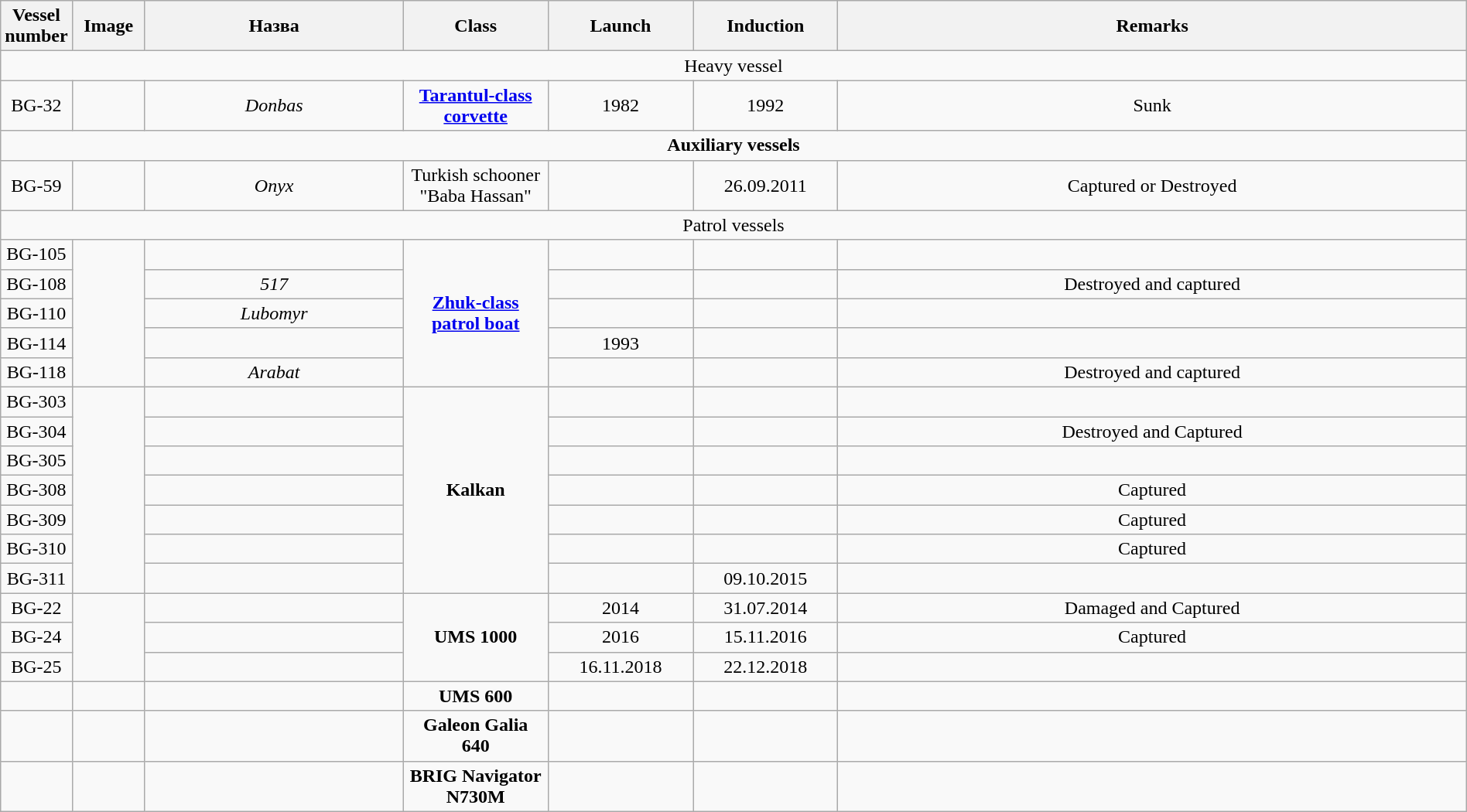<table class="wikitable" style="text-align:center;" width="100%">
<tr>
<th width="3%">Vessel number</th>
<th width="5%">Image</th>
<th width="18%">Назва</th>
<th width="10%">Class</th>
<th width="10%">Launch</th>
<th width="10%">Induction</th>
<th width="45%">Remarks</th>
</tr>
<tr>
<td colspan="7" class="dark">Heavy vessel</td>
</tr>
<tr>
<td>BG-32</td>
<td rowspan="1"></td>
<td><em>Donbas</em></td>
<td rowspan="1"><strong><a href='#'>Tarantul-class corvette</a></strong></td>
<td>1982</td>
<td>1992</td>
<td>Sunk</td>
</tr>
<tr>
<td colspan="7" class="dark"><strong>Auxiliary vessels</strong></td>
</tr>
<tr>
<td>ВG-59</td>
<td></td>
<td><em>Onyx</em></td>
<td>Turkish schooner "Baba Hassan"</td>
<td></td>
<td>26.09.2011</td>
<td>Captured or Destroyed</td>
</tr>
<tr>
<td colspan="7" class="dark">Patrol vessels</td>
</tr>
<tr>
<td>BG-105</td>
<td rowspan="5"></td>
<td></td>
<td rowspan="5"><strong><a href='#'>Zhuk-class patrol boat</a></strong></td>
<td></td>
<td></td>
</tr>
<tr>
<td>BG-108</td>
<td><em>517</em></td>
<td></td>
<td></td>
<td>Destroyed and captured</td>
</tr>
<tr>
<td>BG-110</td>
<td><em>Lubomyr</em></td>
<td></td>
<td></td>
<td></td>
</tr>
<tr>
<td>BG-114</td>
<td></td>
<td>1993</td>
<td></td>
<td></td>
</tr>
<tr>
<td>BG-118</td>
<td><em>Arabat</em></td>
<td></td>
<td></td>
<td>Destroyed and captured</td>
</tr>
<tr>
<td>BG-303</td>
<td rowspan="7"></td>
<td></td>
<td rowspan="7"><strong>Kalkan</strong></td>
<td></td>
<td></td>
<td></td>
</tr>
<tr>
<td>BG-304</td>
<td></td>
<td></td>
<td></td>
<td>Destroyed and Captured</td>
</tr>
<tr>
<td>BG-305</td>
<td></td>
<td></td>
<td></td>
<td></td>
</tr>
<tr>
<td>BG-308</td>
<td></td>
<td></td>
<td></td>
<td>Captured</td>
</tr>
<tr>
<td>BG-309</td>
<td></td>
<td></td>
<td></td>
<td>Captured</td>
</tr>
<tr>
<td>BG-310</td>
<td></td>
<td></td>
<td></td>
<td>Captured</td>
</tr>
<tr>
<td>BG-311</td>
<td></td>
<td></td>
<td>09.10.2015</td>
<td></td>
</tr>
<tr>
<td>BG-22</td>
<td rowspan="3"></td>
<td></td>
<td rowspan="3"><strong>UMS 1000</strong></td>
<td>2014</td>
<td>31.07.2014</td>
<td>Damaged and Captured</td>
</tr>
<tr>
<td>BG-24</td>
<td></td>
<td>2016</td>
<td>15.11.2016</td>
<td>Captured</td>
</tr>
<tr>
<td>BG-25</td>
<td></td>
<td>16.11.2018</td>
<td>22.12.2018</td>
<td></td>
</tr>
<tr>
<td></td>
<td></td>
<td></td>
<td><strong>UMS 600</strong></td>
<td></td>
<td></td>
<td></td>
</tr>
<tr>
<td></td>
<td></td>
<td></td>
<td><strong>Galeon Galia 640</strong></td>
<td></td>
<td></td>
<td></td>
</tr>
<tr>
<td></td>
<td></td>
<td></td>
<td><strong>BRIG Navigator N730M</strong></td>
<td></td>
<td></td>
<td></td>
</tr>
</table>
